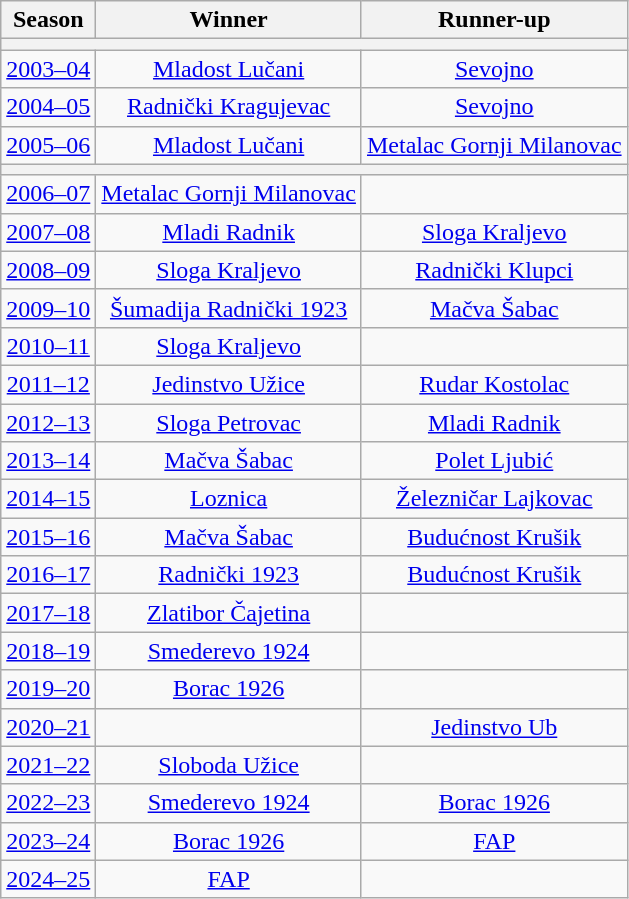<table class="wikitable sortable" style="text-align:center">
<tr>
<th>Season</th>
<th>Winner</th>
<th>Runner-up</th>
</tr>
<tr>
<th colspan="3"></th>
</tr>
<tr>
<td><a href='#'>2003–04</a></td>
<td><a href='#'>Mladost Lučani</a></td>
<td><a href='#'>Sevojno</a></td>
</tr>
<tr>
<td><a href='#'>2004–05</a></td>
<td><a href='#'>Radnički Kragujevac</a></td>
<td><a href='#'>Sevojno</a></td>
</tr>
<tr>
<td><a href='#'>2005–06</a></td>
<td><a href='#'>Mladost Lučani</a></td>
<td><a href='#'>Metalac Gornji Milanovac</a></td>
</tr>
<tr>
<th colspan="3"></th>
</tr>
<tr>
<td><a href='#'>2006–07</a></td>
<td><a href='#'>Metalac Gornji Milanovac</a></td>
<td></td>
</tr>
<tr>
<td><a href='#'>2007–08</a></td>
<td><a href='#'>Mladi Radnik</a></td>
<td><a href='#'>Sloga Kraljevo</a></td>
</tr>
<tr>
<td><a href='#'>2008–09</a></td>
<td><a href='#'>Sloga Kraljevo</a></td>
<td><a href='#'>Radnički Klupci</a></td>
</tr>
<tr>
<td><a href='#'>2009–10</a></td>
<td><a href='#'>Šumadija Radnički 1923</a></td>
<td><a href='#'>Mačva Šabac</a></td>
</tr>
<tr>
<td><a href='#'>2010–11</a></td>
<td><a href='#'>Sloga Kraljevo</a></td>
<td></td>
</tr>
<tr>
<td><a href='#'>2011–12</a></td>
<td><a href='#'>Jedinstvo Užice</a></td>
<td><a href='#'>Rudar Kostolac</a></td>
</tr>
<tr>
<td><a href='#'>2012–13</a></td>
<td><a href='#'>Sloga Petrovac</a></td>
<td><a href='#'>Mladi Radnik</a></td>
</tr>
<tr>
<td><a href='#'>2013–14</a></td>
<td><a href='#'>Mačva Šabac</a></td>
<td><a href='#'>Polet Ljubić</a></td>
</tr>
<tr>
<td><a href='#'>2014–15</a></td>
<td><a href='#'>Loznica</a></td>
<td><a href='#'>Železničar Lajkovac</a></td>
</tr>
<tr>
<td><a href='#'>2015–16</a></td>
<td><a href='#'>Mačva Šabac</a></td>
<td><a href='#'>Budućnost Krušik</a></td>
</tr>
<tr>
<td><a href='#'>2016–17</a></td>
<td><a href='#'>Radnički 1923</a></td>
<td><a href='#'>Budućnost Krušik</a></td>
</tr>
<tr>
<td><a href='#'>2017–18</a></td>
<td><a href='#'>Zlatibor Čajetina</a></td>
<td></td>
</tr>
<tr>
<td><a href='#'>2018–19</a></td>
<td><a href='#'>Smederevo 1924</a></td>
<td></td>
</tr>
<tr>
<td><a href='#'>2019–20</a></td>
<td><a href='#'>Borac 1926</a></td>
<td></td>
</tr>
<tr>
<td><a href='#'>2020–21</a></td>
<td></td>
<td><a href='#'>Jedinstvo Ub</a></td>
</tr>
<tr>
<td><a href='#'>2021–22</a></td>
<td><a href='#'>Sloboda Užice</a></td>
<td></td>
</tr>
<tr>
<td><a href='#'>2022–23</a></td>
<td><a href='#'>Smederevo 1924</a></td>
<td><a href='#'>Borac 1926</a></td>
</tr>
<tr>
<td><a href='#'>2023–24</a></td>
<td><a href='#'>Borac 1926</a></td>
<td><a href='#'>FAP</a></td>
</tr>
<tr>
<td><a href='#'>2024–25</a></td>
<td><a href='#'>FAP</a></td>
<td></td>
</tr>
</table>
